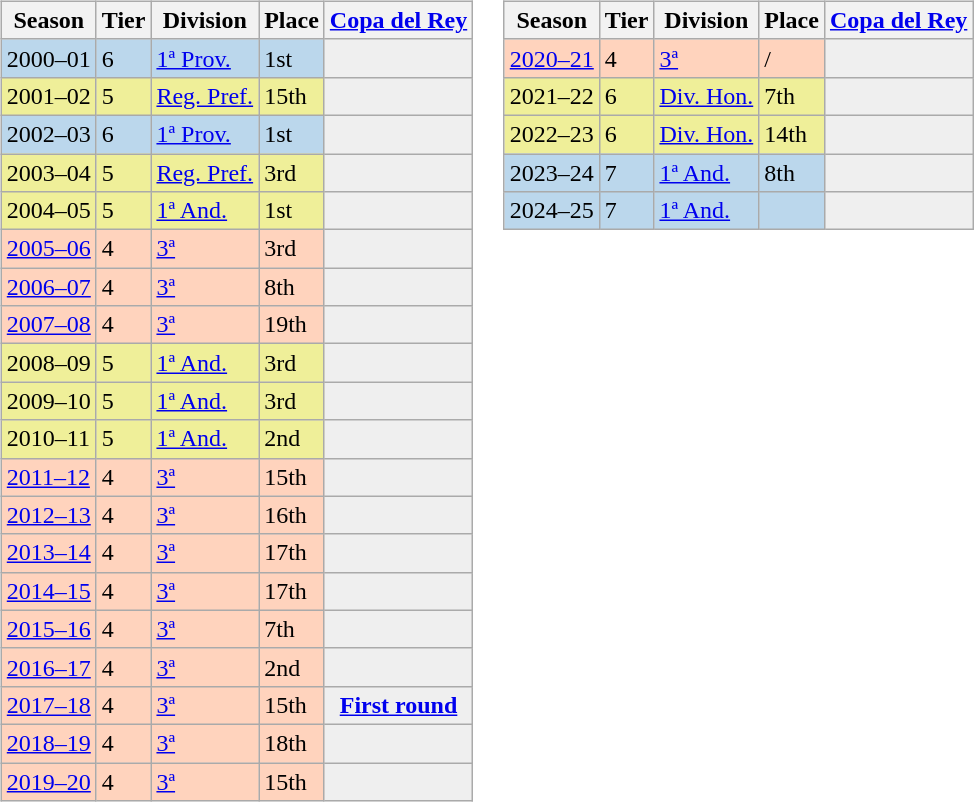<table>
<tr>
<td valign="top" width=0%><br><table class="wikitable">
<tr style="background:#f0f6fa;">
<th>Season</th>
<th>Tier</th>
<th>Division</th>
<th>Place</th>
<th><a href='#'>Copa del Rey</a></th>
</tr>
<tr>
<td style="background:#BBD7EC;">2000–01</td>
<td style="background:#BBD7EC;">6</td>
<td style="background:#BBD7EC;"><a href='#'>1ª Prov.</a></td>
<td style="background:#BBD7EC;">1st</td>
<th style="background:#efefef;"></th>
</tr>
<tr>
<td style="background:#EFEF99;">2001–02</td>
<td style="background:#EFEF99;">5</td>
<td style="background:#EFEF99;"><a href='#'>Reg. Pref.</a></td>
<td style="background:#EFEF99;">15th</td>
<th style="background:#efefef;"></th>
</tr>
<tr>
<td style="background:#BBD7EC;">2002–03</td>
<td style="background:#BBD7EC;">6</td>
<td style="background:#BBD7EC;"><a href='#'>1ª Prov.</a></td>
<td style="background:#BBD7EC;">1st</td>
<th style="background:#efefef;"></th>
</tr>
<tr>
<td style="background:#EFEF99;">2003–04</td>
<td style="background:#EFEF99;">5</td>
<td style="background:#EFEF99;"><a href='#'>Reg. Pref.</a></td>
<td style="background:#EFEF99;">3rd</td>
<th style="background:#efefef;"></th>
</tr>
<tr>
<td style="background:#EFEF99;">2004–05</td>
<td style="background:#EFEF99;">5</td>
<td style="background:#EFEF99;"><a href='#'>1ª And.</a></td>
<td style="background:#EFEF99;">1st</td>
<th style="background:#efefef;"></th>
</tr>
<tr>
<td style="background:#FFD3BD;"><a href='#'>2005–06</a></td>
<td style="background:#FFD3BD;">4</td>
<td style="background:#FFD3BD;"><a href='#'>3ª</a></td>
<td style="background:#FFD3BD;">3rd</td>
<th style="background:#efefef;"></th>
</tr>
<tr>
<td style="background:#FFD3BD;"><a href='#'>2006–07</a></td>
<td style="background:#FFD3BD;">4</td>
<td style="background:#FFD3BD;"><a href='#'>3ª</a></td>
<td style="background:#FFD3BD;">8th</td>
<th style="background:#efefef;"></th>
</tr>
<tr>
<td style="background:#FFD3BD;"><a href='#'>2007–08</a></td>
<td style="background:#FFD3BD;">4</td>
<td style="background:#FFD3BD;"><a href='#'>3ª</a></td>
<td style="background:#FFD3BD;">19th</td>
<th style="background:#efefef;"></th>
</tr>
<tr>
<td style="background:#EFEF99;">2008–09</td>
<td style="background:#EFEF99;">5</td>
<td style="background:#EFEF99;"><a href='#'>1ª And.</a></td>
<td style="background:#EFEF99;">3rd</td>
<th style="background:#efefef;"></th>
</tr>
<tr>
<td style="background:#EFEF99;">2009–10</td>
<td style="background:#EFEF99;">5</td>
<td style="background:#EFEF99;"><a href='#'>1ª And.</a></td>
<td style="background:#EFEF99;">3rd</td>
<th style="background:#efefef;"></th>
</tr>
<tr>
<td style="background:#EFEF99;">2010–11</td>
<td style="background:#EFEF99;">5</td>
<td style="background:#EFEF99;"><a href='#'>1ª And.</a></td>
<td style="background:#EFEF99;">2nd</td>
<th style="background:#efefef;"></th>
</tr>
<tr>
<td style="background:#FFD3BD;"><a href='#'>2011–12</a></td>
<td style="background:#FFD3BD;">4</td>
<td style="background:#FFD3BD;"><a href='#'>3ª</a></td>
<td style="background:#FFD3BD;">15th</td>
<th style="background:#efefef;"></th>
</tr>
<tr>
<td style="background:#FFD3BD;"><a href='#'>2012–13</a></td>
<td style="background:#FFD3BD;">4</td>
<td style="background:#FFD3BD;"><a href='#'>3ª</a></td>
<td style="background:#FFD3BD;">16th</td>
<th style="background:#efefef;"></th>
</tr>
<tr>
<td style="background:#FFD3BD;"><a href='#'>2013–14</a></td>
<td style="background:#FFD3BD;">4</td>
<td style="background:#FFD3BD;"><a href='#'>3ª</a></td>
<td style="background:#FFD3BD;">17th</td>
<th style="background:#efefef;"></th>
</tr>
<tr>
<td style="background:#FFD3BD;"><a href='#'>2014–15</a></td>
<td style="background:#FFD3BD;">4</td>
<td style="background:#FFD3BD;"><a href='#'>3ª</a></td>
<td style="background:#FFD3BD;">17th</td>
<th style="background:#efefef;"></th>
</tr>
<tr>
<td style="background:#FFD3BD;"><a href='#'>2015–16</a></td>
<td style="background:#FFD3BD;">4</td>
<td style="background:#FFD3BD;"><a href='#'>3ª</a></td>
<td style="background:#FFD3BD;">7th</td>
<th style="background:#efefef;"></th>
</tr>
<tr>
<td style="background:#FFD3BD;"><a href='#'>2016–17</a></td>
<td style="background:#FFD3BD;">4</td>
<td style="background:#FFD3BD;"><a href='#'>3ª</a></td>
<td style="background:#FFD3BD;">2nd</td>
<th style="background:#efefef;"></th>
</tr>
<tr>
<td style="background:#FFD3BD;"><a href='#'>2017–18</a></td>
<td style="background:#FFD3BD;">4</td>
<td style="background:#FFD3BD;"><a href='#'>3ª</a></td>
<td style="background:#FFD3BD;">15th</td>
<th style="background:#efefef;"><a href='#'>First round</a></th>
</tr>
<tr>
<td style="background:#FFD3BD;"><a href='#'>2018–19</a></td>
<td style="background:#FFD3BD;">4</td>
<td style="background:#FFD3BD;"><a href='#'>3ª</a></td>
<td style="background:#FFD3BD;">18th</td>
<th style="background:#efefef;"></th>
</tr>
<tr>
<td style="background:#FFD3BD;"><a href='#'>2019–20</a></td>
<td style="background:#FFD3BD;">4</td>
<td style="background:#FFD3BD;"><a href='#'>3ª</a></td>
<td style="background:#FFD3BD;">15th</td>
<th style="background:#efefef;"></th>
</tr>
</table>
</td>
<td valign="top" width=0%><br><table class="wikitable">
<tr style="background:#f0f6fa;">
<th>Season</th>
<th>Tier</th>
<th>Division</th>
<th>Place</th>
<th><a href='#'>Copa del Rey</a></th>
</tr>
<tr>
<td style="background:#FFD3BD;"><a href='#'>2020–21</a></td>
<td style="background:#FFD3BD;">4</td>
<td style="background:#FFD3BD;"><a href='#'>3ª</a></td>
<td style="background:#FFD3BD;"> / </td>
<th style="background:#efefef;"></th>
</tr>
<tr>
<td style="background:#EFEF99;">2021–22</td>
<td style="background:#EFEF99;">6</td>
<td style="background:#EFEF99;"><a href='#'>Div. Hon.</a></td>
<td style="background:#EFEF99;">7th</td>
<th style="background:#efefef;"></th>
</tr>
<tr>
<td style="background:#EFEF99;">2022–23</td>
<td style="background:#EFEF99;">6</td>
<td style="background:#EFEF99;"><a href='#'>Div. Hon.</a></td>
<td style="background:#EFEF99;">14th</td>
<th style="background:#efefef;"></th>
</tr>
<tr>
<td style="background:#BBD7EC;">2023–24</td>
<td style="background:#BBD7EC;">7</td>
<td style="background:#BBD7EC;"><a href='#'>1ª And.</a></td>
<td style="background:#BBD7EC;">8th</td>
<th style="background:#efefef;"></th>
</tr>
<tr>
<td style="background:#BBD7EC;">2024–25</td>
<td style="background:#BBD7EC;">7</td>
<td style="background:#BBD7EC;"><a href='#'>1ª And.</a></td>
<td style="background:#BBD7EC;"></td>
<th style="background:#efefef;"></th>
</tr>
</table>
</td>
</tr>
</table>
